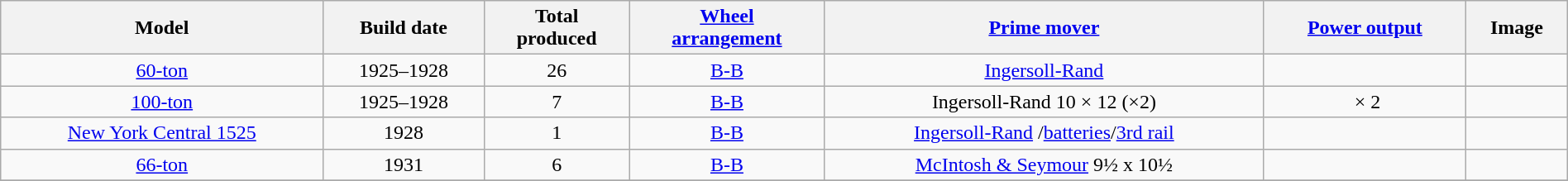<table class="wikitable sortable" style="width: 100%">
<tr>
<th>Model</th>
<th>Build date</th>
<th>Total<br>produced</th>
<th class="unsortable"><a href='#'>Wheel<br>arrangement</a></th>
<th><a href='#'>Prime mover</a></th>
<th><a href='#'>Power output</a></th>
<th class="unsortable">Image</th>
</tr>
<tr style=text-align:center>
<td><a href='#'>60-ton</a></td>
<td>1925–1928</td>
<td>26</td>
<td><a href='#'>B-B</a></td>
<td><a href='#'>Ingersoll-Rand</a> </td>
<td></td>
<td></td>
</tr>
<tr style=text-align:center>
<td><a href='#'>100-ton</a></td>
<td>1925–1928</td>
<td>7</td>
<td><a href='#'>B-B</a></td>
<td>Ingersoll-Rand 10 × 12 (×2)</td>
<td> × 2</td>
<td></td>
</tr>
<tr style=text-align:center>
<td><a href='#'>New York Central 1525</a></td>
<td>1928</td>
<td>1</td>
<td><a href='#'>B-B</a></td>
<td><a href='#'>Ingersoll-Rand</a> /<a href='#'>batteries</a>/<a href='#'>3rd rail</a></td>
<td></td>
<td></td>
</tr>
<tr style=text-align:center>
<td><a href='#'>66-ton</a></td>
<td>1931</td>
<td>6</td>
<td><a href='#'>B-B</a></td>
<td><a href='#'>McIntosh & Seymour</a> 9½ x 10½</td>
<td></td>
<td></td>
</tr>
<tr>
</tr>
</table>
